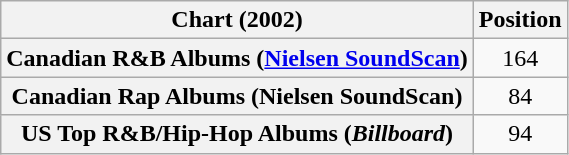<table class="wikitable plainrowheaders" style="text-align:center">
<tr>
<th scope="col">Chart (2002)</th>
<th scope="col">Position</th>
</tr>
<tr>
<th scope="row">Canadian R&B Albums (<a href='#'>Nielsen SoundScan</a>)</th>
<td>164</td>
</tr>
<tr>
<th scope="row">Canadian Rap Albums (Nielsen SoundScan)</th>
<td>84</td>
</tr>
<tr>
<th scope="row">US Top R&B/Hip-Hop Albums (<em>Billboard</em>)</th>
<td>94</td>
</tr>
</table>
